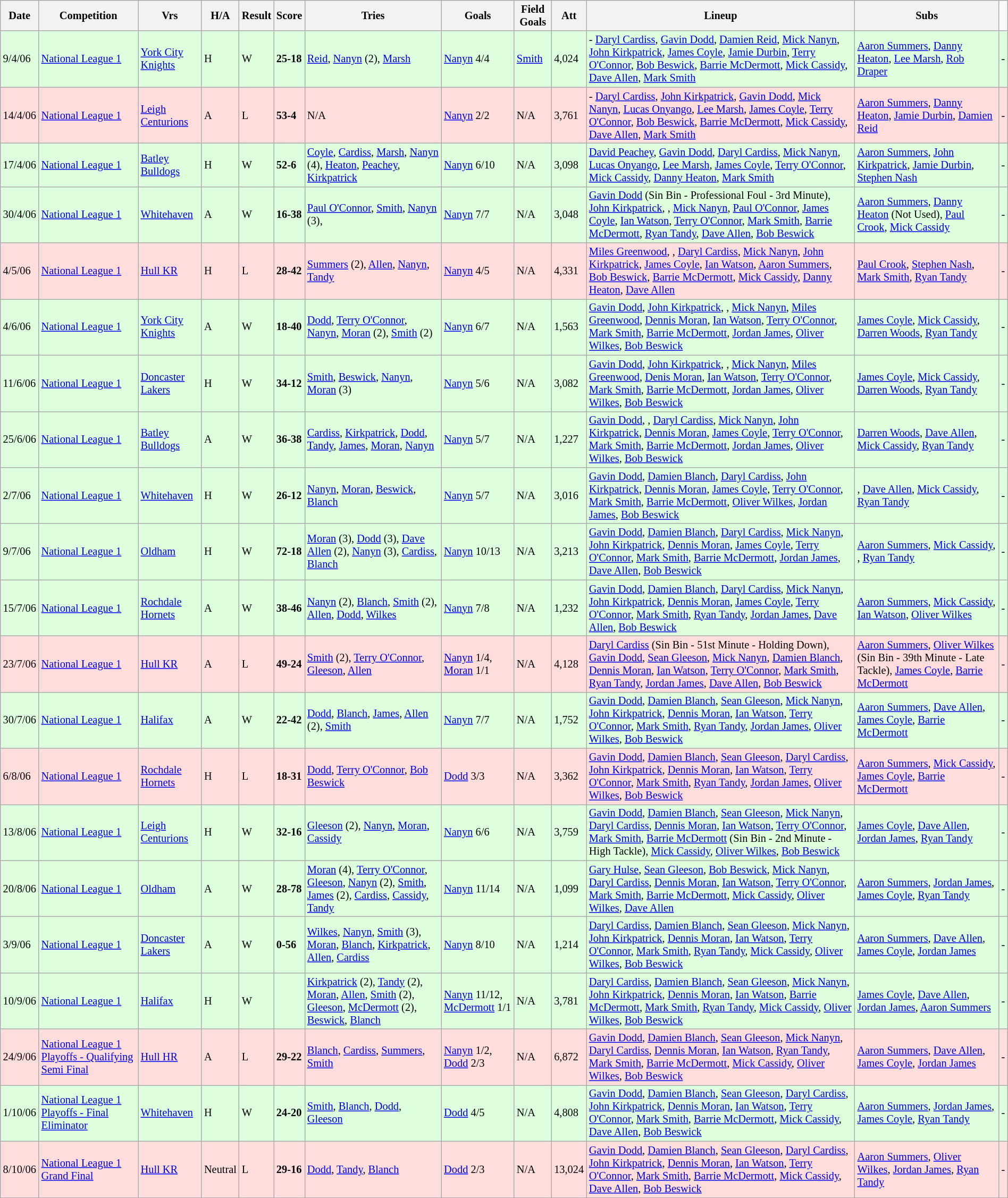<table class="wikitable" style="font-size:85%;" width="100%">
<tr>
<th>Date</th>
<th>Competition</th>
<th>Vrs</th>
<th>H/A</th>
<th>Result</th>
<th>Score</th>
<th>Tries</th>
<th>Goals</th>
<th>Field Goals</th>
<th>Att</th>
<th>Lineup</th>
<th>Subs</th>
</tr>
<tr style="background:#ddffdd;" width=20 | >
<td>9/4/06</td>
<td><a href='#'>National League 1</a></td>
<td><a href='#'>York City Knights</a></td>
<td>H</td>
<td>W</td>
<td><strong>25-18</strong></td>
<td><a href='#'>Reid</a>, <a href='#'>Nanyn</a> (2), <a href='#'>Marsh</a></td>
<td><a href='#'>Nanyn</a> 4/4</td>
<td><a href='#'>Smith</a></td>
<td>4,024</td>
<td>- <a href='#'>Daryl Cardiss</a>, <a href='#'>Gavin Dodd</a>, <a href='#'>Damien Reid</a>, <a href='#'>Mick Nanyn</a>, <a href='#'>John Kirkpatrick</a>, <a href='#'>James Coyle</a>, <a href='#'>Jamie Durbin</a>, <a href='#'>Terry O'Connor</a>, <a href='#'>Bob Beswick</a>, <a href='#'>Barrie McDermott</a>, <a href='#'>Mick Cassidy</a>, <a href='#'>Dave Allen</a>, <a href='#'>Mark Smith</a></td>
<td><a href='#'>Aaron Summers</a>, <a href='#'>Danny Heaton</a>, <a href='#'>Lee Marsh</a>, <a href='#'>Rob Draper</a></td>
<td>-</td>
</tr>
<tr style="background:#ffdddd;" width=20 | >
<td>14/4/06</td>
<td><a href='#'>National League 1</a></td>
<td><a href='#'>Leigh Centurions</a></td>
<td>A</td>
<td>L</td>
<td><strong>53-4</strong></td>
<td>N/A</td>
<td><a href='#'>Nanyn</a> 2/2</td>
<td>N/A</td>
<td>3,761</td>
<td>- <a href='#'>Daryl Cardiss</a>, <a href='#'>John Kirkpatrick</a>, <a href='#'>Gavin Dodd</a>, <a href='#'>Mick Nanyn</a>, <a href='#'>Lucas Onyango</a>, <a href='#'>Lee Marsh</a>, <a href='#'>James Coyle</a>, <a href='#'>Terry O'Connor</a>, <a href='#'>Bob Beswick</a>, <a href='#'>Barrie McDermott</a>, <a href='#'>Mick Cassidy</a>, <a href='#'>Dave Allen</a>, <a href='#'>Mark Smith</a></td>
<td><a href='#'>Aaron Summers</a>, <a href='#'>Danny Heaton</a>, <a href='#'>Jamie Durbin</a>, <a href='#'>Damien Reid</a></td>
<td>-</td>
</tr>
<tr style="background:#ddffdd;" width=20 | >
<td>17/4/06</td>
<td><a href='#'>National League 1</a></td>
<td><a href='#'>Batley Bulldogs</a></td>
<td>H</td>
<td>W</td>
<td><strong>52-6</strong></td>
<td><a href='#'>Coyle</a>, <a href='#'>Cardiss</a>, <a href='#'>Marsh</a>, <a href='#'>Nanyn</a> (4), <a href='#'>Heaton</a>, <a href='#'>Peachey</a>, <a href='#'>Kirkpatrick</a></td>
<td><a href='#'>Nanyn</a> 6/10</td>
<td>N/A</td>
<td>3,098</td>
<td><a href='#'>David Peachey</a>, <a href='#'>Gavin Dodd</a>, <a href='#'>Daryl Cardiss</a>, <a href='#'>Mick Nanyn</a>, <a href='#'>Lucas Onyango</a>, <a href='#'>Lee Marsh</a>, <a href='#'>James Coyle</a>, <a href='#'>Terry O'Connor</a>, <a href='#'>Mick Cassidy</a>, <a href='#'>Danny Heaton</a>, <a href='#'>Mark Smith</a></td>
<td><a href='#'>Aaron Summers</a>, <a href='#'>John Kirkpatrick</a>, <a href='#'>Jamie Durbin</a>, <a href='#'>Stephen Nash</a></td>
<td>-</td>
</tr>
<tr style="background:#ddffdd;" width=20 | >
<td>30/4/06</td>
<td><a href='#'>National League 1</a></td>
<td><a href='#'>Whitehaven</a></td>
<td>A</td>
<td>W</td>
<td><strong>16-38</strong></td>
<td><a href='#'>Paul O'Connor</a>, <a href='#'>Smith</a>, <a href='#'>Nanyn</a> (3), </td>
<td><a href='#'>Nanyn</a> 7/7</td>
<td>N/A</td>
<td>3,048</td>
<td><a href='#'>Gavin Dodd</a> (Sin Bin - Professional Foul - 3rd Minute), <a href='#'>John Kirkpatrick</a>, , <a href='#'>Mick Nanyn</a>, <a href='#'>Paul O'Connor</a>, <a href='#'>James Coyle</a>, <a href='#'>Ian Watson</a>, <a href='#'>Terry O'Connor</a>, <a href='#'>Mark Smith</a>, <a href='#'>Barrie McDermott</a>, <a href='#'>Ryan Tandy</a>, <a href='#'>Dave Allen</a>, <a href='#'>Bob Beswick</a></td>
<td><a href='#'>Aaron Summers</a>, <a href='#'>Danny Heaton</a> (Not Used), <a href='#'>Paul Crook</a>, <a href='#'>Mick Cassidy</a></td>
<td>-</td>
</tr>
<tr style="background:#ffdddd;" width=20 | >
<td>4/5/06</td>
<td><a href='#'>National League 1</a></td>
<td><a href='#'>Hull KR</a></td>
<td>H</td>
<td>L</td>
<td><strong>28-42</strong></td>
<td><a href='#'>Summers</a> (2), <a href='#'>Allen</a>, <a href='#'>Nanyn</a>, <a href='#'>Tandy</a></td>
<td><a href='#'>Nanyn</a> 4/5</td>
<td>N/A</td>
<td>4,331</td>
<td><a href='#'>Miles Greenwood</a>, , <a href='#'>Daryl Cardiss</a>, <a href='#'>Mick Nanyn</a>, <a href='#'>John Kirkpatrick</a>, <a href='#'>James Coyle</a>, <a href='#'>Ian Watson</a>, <a href='#'>Aaron Summers</a>, <a href='#'>Bob Beswick</a>, <a href='#'>Barrie McDermott</a>, <a href='#'>Mick Cassidy</a>, <a href='#'>Danny Heaton</a>, <a href='#'>Dave Allen</a></td>
<td><a href='#'>Paul Crook</a>, <a href='#'>Stephen Nash</a>, <a href='#'>Mark Smith</a>, <a href='#'>Ryan Tandy</a></td>
<td>-</td>
</tr>
<tr style="background:#ddffdd;" width=20 | >
<td>4/6/06</td>
<td><a href='#'>National League 1</a></td>
<td><a href='#'>York City Knights</a></td>
<td>A</td>
<td>W</td>
<td><strong>18-40</strong></td>
<td><a href='#'>Dodd</a>, <a href='#'>Terry O'Connor</a>, <a href='#'>Nanyn</a>, <a href='#'>Moran</a> (2), <a href='#'>Smith</a> (2)</td>
<td><a href='#'>Nanyn</a> 6/7</td>
<td>N/A</td>
<td>1,563</td>
<td><a href='#'>Gavin Dodd</a>, <a href='#'>John Kirkpatrick</a>, , <a href='#'>Mick Nanyn</a>, <a href='#'>Miles Greenwood</a>, <a href='#'>Dennis Moran</a>, <a href='#'>Ian Watson</a>, <a href='#'>Terry O'Connor</a>, <a href='#'>Mark Smith</a>, <a href='#'>Barrie McDermott</a>, <a href='#'>Jordan James</a>, <a href='#'>Oliver Wilkes</a>, <a href='#'>Bob Beswick</a></td>
<td><a href='#'>James Coyle</a>, <a href='#'>Mick Cassidy</a>, <a href='#'>Darren Woods</a>, <a href='#'>Ryan Tandy</a></td>
<td>-</td>
</tr>
<tr style="background:#ddffdd;" width=20 | >
<td>11/6/06</td>
<td><a href='#'>National League 1</a></td>
<td><a href='#'>Doncaster Lakers</a></td>
<td>H</td>
<td>W</td>
<td><strong>34-12</strong></td>
<td><a href='#'>Smith</a>, <a href='#'>Beswick</a>, <a href='#'>Nanyn</a>, <a href='#'>Moran</a> (3)</td>
<td><a href='#'>Nanyn</a> 5/6</td>
<td>N/A</td>
<td>3,082</td>
<td><a href='#'>Gavin Dodd</a>, <a href='#'>John Kirkpatrick</a>, , <a href='#'>Mick Nanyn</a>, <a href='#'>Miles Greenwood</a>, <a href='#'>Denis Moran</a>, <a href='#'>Ian Watson</a>, <a href='#'>Terry O'Connor</a>, <a href='#'>Mark Smith</a>, <a href='#'>Barrie McDermott</a>, <a href='#'>Jordan James</a>, <a href='#'>Oliver Wilkes</a>, <a href='#'>Bob Beswick</a></td>
<td><a href='#'>James Coyle</a>, <a href='#'>Mick Cassidy</a>, <a href='#'>Darren Woods</a>, <a href='#'>Ryan Tandy</a></td>
<td>-</td>
</tr>
<tr style="background:#ddffdd;" width=20 | >
<td>25/6/06</td>
<td><a href='#'>National League 1</a></td>
<td><a href='#'>Batley Bulldogs</a></td>
<td>A</td>
<td>W</td>
<td><strong>36-38</strong></td>
<td><a href='#'>Cardiss</a>, <a href='#'>Kirkpatrick</a>, <a href='#'>Dodd</a>, <a href='#'>Tandy</a>, <a href='#'>James</a>, <a href='#'>Moran</a>, <a href='#'>Nanyn</a></td>
<td><a href='#'>Nanyn</a> 5/7</td>
<td>N/A</td>
<td>1,227</td>
<td><a href='#'>Gavin Dodd</a>, , <a href='#'>Daryl Cardiss</a>, <a href='#'>Mick Nanyn</a>, <a href='#'>John Kirkpatrick</a>, <a href='#'>Dennis Moran</a>, <a href='#'>James Coyle</a>, <a href='#'>Terry O'Connor</a>, <a href='#'>Mark Smith</a>, <a href='#'>Barrie McDermott</a>, <a href='#'>Jordan James</a>, <a href='#'>Oliver Wilkes</a>, <a href='#'>Bob Beswick</a></td>
<td><a href='#'>Darren Woods</a>, <a href='#'>Dave Allen</a>, <a href='#'>Mick Cassidy</a>, <a href='#'>Ryan Tandy</a></td>
<td>-</td>
</tr>
<tr style="background:#ddffdd;" width=20 | >
<td>2/7/06</td>
<td><a href='#'>National League 1</a></td>
<td><a href='#'>Whitehaven</a></td>
<td>H</td>
<td>W</td>
<td><strong>26-12</strong></td>
<td><a href='#'>Nanyn</a>, <a href='#'>Moran</a>, <a href='#'>Beswick</a>, <a href='#'>Blanch</a></td>
<td><a href='#'>Nanyn</a> 5/7</td>
<td>N/A</td>
<td>3,016</td>
<td><a href='#'>Gavin Dodd</a>, <a href='#'>Damien Blanch</a>, <a href='#'>Daryl Cardiss</a>, <a href='#'>John Kirkpatrick</a>, <a href='#'>Dennis Moran</a>, <a href='#'>James Coyle</a>, <a href='#'>Terry O'Connor</a>, <a href='#'>Mark Smith</a>, <a href='#'>Barrie McDermott</a>, <a href='#'>Oliver Wilkes</a>, <a href='#'>Jordan James</a>, <a href='#'>Bob Beswick</a></td>
<td>, <a href='#'>Dave Allen</a>, <a href='#'>Mick Cassidy</a>, <a href='#'>Ryan Tandy</a></td>
<td>-</td>
</tr>
<tr style="background:#ddffdd;" width=20 | >
<td>9/7/06</td>
<td><a href='#'>National League 1</a></td>
<td><a href='#'>Oldham</a></td>
<td>H</td>
<td>W</td>
<td><strong>72-18</strong></td>
<td><a href='#'>Moran</a> (3), <a href='#'>Dodd</a> (3), <a href='#'>Dave Allen</a> (2), <a href='#'>Nanyn</a> (3), <a href='#'>Cardiss</a>, <a href='#'>Blanch</a></td>
<td><a href='#'>Nanyn</a> 10/13</td>
<td>N/A</td>
<td>3,213</td>
<td><a href='#'>Gavin Dodd</a>, <a href='#'>Damien Blanch</a>, <a href='#'>Daryl Cardiss</a>, <a href='#'>Mick Nanyn</a>, <a href='#'>John Kirkpatrick</a>, <a href='#'>Dennis Moran</a>, <a href='#'>James Coyle</a>, <a href='#'>Terry O'Connor</a>, <a href='#'>Mark Smith</a>, <a href='#'>Barrie McDermott</a>, <a href='#'>Jordan James</a>, <a href='#'>Dave Allen</a>, <a href='#'>Bob Beswick</a></td>
<td><a href='#'>Aaron Summers</a>, <a href='#'>Mick Cassidy</a>, , <a href='#'>Ryan Tandy</a></td>
<td>-</td>
</tr>
<tr style="background:#ddffdd;" width=20 | >
<td>15/7/06</td>
<td><a href='#'>National League 1</a></td>
<td><a href='#'>Rochdale Hornets</a></td>
<td>A</td>
<td>W</td>
<td><strong>38-46</strong></td>
<td><a href='#'>Nanyn</a> (2), <a href='#'>Blanch</a>, <a href='#'>Smith</a> (2), <a href='#'>Allen</a>, <a href='#'>Dodd</a>, <a href='#'>Wilkes</a></td>
<td><a href='#'>Nanyn</a> 7/8</td>
<td>N/A</td>
<td>1,232</td>
<td><a href='#'>Gavin Dodd</a>, <a href='#'>Damien Blanch</a>, <a href='#'>Daryl Cardiss</a>, <a href='#'>Mick Nanyn</a>, <a href='#'>John Kirkpatrick</a>, <a href='#'>Dennis Moran</a>, <a href='#'>James Coyle</a>, <a href='#'>Terry O'Connor</a>, <a href='#'>Mark Smith</a>, <a href='#'>Ryan Tandy</a>, <a href='#'>Jordan James</a>, <a href='#'>Dave Allen</a>, <a href='#'>Bob Beswick</a></td>
<td><a href='#'>Aaron Summers</a>, <a href='#'>Mick Cassidy</a>, <a href='#'>Ian Watson</a>, <a href='#'>Oliver Wilkes</a></td>
<td>-</td>
</tr>
<tr style="background:#ffdddd;" width=20 | >
<td>23/7/06</td>
<td><a href='#'>National League 1</a></td>
<td><a href='#'>Hull KR</a></td>
<td>A</td>
<td>L</td>
<td><strong>49-24</strong></td>
<td><a href='#'>Smith</a> (2), <a href='#'>Terry O'Connor</a>, <a href='#'>Gleeson</a>, <a href='#'>Allen</a></td>
<td><a href='#'>Nanyn</a> 1/4, <a href='#'>Moran</a> 1/1</td>
<td>N/A</td>
<td>4,128</td>
<td><a href='#'>Daryl Cardiss</a> (Sin Bin - 51st Minute - Holding Down), <a href='#'>Gavin Dodd</a>, <a href='#'>Sean Gleeson</a>, <a href='#'>Mick Nanyn</a>, <a href='#'>Damien Blanch</a>, <a href='#'>Dennis Moran</a>, <a href='#'>Ian Watson</a>, <a href='#'>Terry O'Connor</a>, <a href='#'>Mark Smith</a>, <a href='#'>Ryan Tandy</a>, <a href='#'>Jordan James</a>, <a href='#'>Dave Allen</a>, <a href='#'>Bob Beswick</a></td>
<td><a href='#'>Aaron Summers</a>, <a href='#'>Oliver Wilkes</a> (Sin Bin - 39th Minute - Late Tackle), <a href='#'>James Coyle</a>, <a href='#'>Barrie McDermott</a></td>
<td>-</td>
</tr>
<tr style="background:#ddffdd;" width=20 | >
<td>30/7/06</td>
<td><a href='#'>National League 1</a></td>
<td><a href='#'>Halifax</a></td>
<td>A</td>
<td>W</td>
<td><strong>22-42</strong></td>
<td><a href='#'>Dodd</a>, <a href='#'>Blanch</a>, <a href='#'>James</a>, <a href='#'>Allen</a> (2), <a href='#'>Smith</a></td>
<td><a href='#'>Nanyn</a> 7/7</td>
<td>N/A</td>
<td>1,752</td>
<td><a href='#'>Gavin Dodd</a>, <a href='#'>Damien Blanch</a>, <a href='#'>Sean Gleeson</a>, <a href='#'>Mick Nanyn</a>, <a href='#'>John Kirkpatrick</a>, <a href='#'>Dennis Moran</a>, <a href='#'>Ian Watson</a>, <a href='#'>Terry O'Connor</a>, <a href='#'>Mark Smith</a>, <a href='#'>Ryan Tandy</a>, <a href='#'>Jordan James</a>, <a href='#'>Oliver Wilkes</a>, <a href='#'>Bob Beswick</a></td>
<td><a href='#'>Aaron Summers</a>, <a href='#'>Dave Allen</a>, <a href='#'>James Coyle</a>, <a href='#'>Barrie McDermott</a></td>
<td>-</td>
</tr>
<tr style="background:#ffdddd;" width=20 | >
<td>6/8/06</td>
<td><a href='#'>National League 1</a></td>
<td><a href='#'>Rochdale Hornets</a></td>
<td>H</td>
<td>L</td>
<td><strong>18-31</strong></td>
<td><a href='#'>Dodd</a>, <a href='#'>Terry O'Connor</a>, <a href='#'>Bob Beswick</a></td>
<td><a href='#'>Dodd</a> 3/3</td>
<td>N/A</td>
<td>3,362</td>
<td><a href='#'>Gavin Dodd</a>, <a href='#'>Damien Blanch</a>, <a href='#'>Sean Gleeson</a>, <a href='#'>Daryl Cardiss</a>, <a href='#'>John Kirkpatrick</a>, <a href='#'>Dennis Moran</a>, <a href='#'>Ian Watson</a>, <a href='#'>Terry O'Connor</a>, <a href='#'>Mark Smith</a>, <a href='#'>Ryan Tandy</a>, <a href='#'>Jordan James</a>, <a href='#'>Oliver Wilkes</a>, <a href='#'>Bob Beswick</a></td>
<td><a href='#'>Aaron Summers</a>, <a href='#'>Mick Cassidy</a>, <a href='#'>James Coyle</a>, <a href='#'>Barrie McDermott</a></td>
<td>-</td>
</tr>
<tr style="background:#ddffdd;" width=20 | >
<td>13/8/06</td>
<td><a href='#'>National League 1</a></td>
<td><a href='#'>Leigh Centurions</a></td>
<td>H</td>
<td>W</td>
<td><strong>32-16</strong></td>
<td><a href='#'>Gleeson</a> (2), <a href='#'>Nanyn</a>, <a href='#'>Moran</a>, <a href='#'>Cassidy</a></td>
<td><a href='#'>Nanyn</a> 6/6</td>
<td>N/A</td>
<td>3,759</td>
<td><a href='#'>Gavin Dodd</a>, <a href='#'>Damien Blanch</a>, <a href='#'>Sean Gleeson</a>, <a href='#'>Mick Nanyn</a>, <a href='#'>Daryl Cardiss</a>, <a href='#'>Dennis Moran</a>, <a href='#'>Ian Watson</a>, <a href='#'>Terry O'Connor</a>, <a href='#'>Mark Smith</a>, <a href='#'>Barrie McDermott</a> (Sin Bin - 2nd Minute - High Tackle), <a href='#'>Mick Cassidy</a>, <a href='#'>Oliver Wilkes</a>, <a href='#'>Bob Beswick</a></td>
<td><a href='#'>James Coyle</a>, <a href='#'>Dave Allen</a>, <a href='#'>Jordan James</a>, <a href='#'>Ryan Tandy</a></td>
<td>-</td>
</tr>
<tr style="background:#ddffdd;" width=20 | >
<td>20/8/06</td>
<td><a href='#'>National League 1</a></td>
<td><a href='#'>Oldham</a></td>
<td>A</td>
<td>W</td>
<td><strong>28-78</strong></td>
<td><a href='#'>Moran</a> (4), <a href='#'>Terry O'Connor</a>, <a href='#'>Gleeson</a>, <a href='#'>Nanyn</a> (2), <a href='#'>Smith</a>, <a href='#'>James</a> (2), <a href='#'>Cardiss</a>, <a href='#'>Cassidy</a>, <a href='#'>Tandy</a></td>
<td><a href='#'>Nanyn</a> 11/14</td>
<td>N/A</td>
<td>1,099</td>
<td><a href='#'>Gary Hulse</a>, <a href='#'>Sean Gleeson</a>, <a href='#'>Bob Beswick</a>, <a href='#'>Mick Nanyn</a>, <a href='#'>Daryl Cardiss</a>, <a href='#'>Dennis Moran</a>, <a href='#'>Ian Watson</a>, <a href='#'>Terry O'Connor</a>, <a href='#'>Mark Smith</a>, <a href='#'>Barrie McDermott</a>, <a href='#'>Mick Cassidy</a>, <a href='#'>Oliver Wilkes</a>, <a href='#'>Dave Allen</a></td>
<td><a href='#'>Aaron Summers</a>, <a href='#'>Jordan James</a>, <a href='#'>James Coyle</a>, <a href='#'>Ryan Tandy</a></td>
<td>-</td>
</tr>
<tr style="background:#ddffdd;" width=20 | >
<td>3/9/06</td>
<td><a href='#'>National League 1</a></td>
<td><a href='#'>Doncaster Lakers</a></td>
<td>A</td>
<td>W</td>
<td><strong>0-56</strong></td>
<td><a href='#'>Wilkes</a>, <a href='#'>Nanyn</a>, <a href='#'>Smith</a> (3), <a href='#'>Moran</a>, <a href='#'>Blanch</a>, <a href='#'>Kirkpatrick</a>, <a href='#'>Allen</a>, <a href='#'>Cardiss</a></td>
<td><a href='#'>Nanyn</a> 8/10</td>
<td>N/A</td>
<td>1,214</td>
<td><a href='#'>Daryl Cardiss</a>, <a href='#'>Damien Blanch</a>, <a href='#'>Sean Gleeson</a>, <a href='#'>Mick Nanyn</a>, <a href='#'>John Kirkpatrick</a>, <a href='#'>Dennis Moran</a>, <a href='#'>Ian Watson</a>, <a href='#'>Terry O'Connor</a>, <a href='#'>Mark Smith</a>, <a href='#'>Ryan Tandy</a>, <a href='#'>Mick Cassidy</a>, <a href='#'>Oliver Wilkes</a>, <a href='#'>Bob Beswick</a></td>
<td><a href='#'>Aaron Summers</a>, <a href='#'>Dave Allen</a>, <a href='#'>James Coyle</a>, <a href='#'>Jordan James</a></td>
<td>-</td>
</tr>
<tr style="background:#ddffdd;" width=20 | >
<td>10/9/06</td>
<td><a href='#'>National League 1</a></td>
<td><a href='#'>Halifax</a></td>
<td>H</td>
<td>W</td>
<td></td>
<td><a href='#'>Kirkpatrick</a> (2), <a href='#'>Tandy</a> (2), <a href='#'>Moran</a>, <a href='#'>Allen</a>, <a href='#'>Smith</a> (2), <a href='#'>Gleeson</a>, <a href='#'>McDermott</a> (2), <a href='#'>Beswick</a>, <a href='#'>Blanch</a></td>
<td><a href='#'>Nanyn</a> 11/12, <a href='#'>McDermott</a> 1/1</td>
<td>N/A</td>
<td>3,781</td>
<td><a href='#'>Daryl Cardiss</a>, <a href='#'>Damien Blanch</a>, <a href='#'>Sean Gleeson</a>, <a href='#'>Mick Nanyn</a>, <a href='#'>John Kirkpatrick</a>, <a href='#'>Dennis Moran</a>, <a href='#'>Ian Watson</a>, <a href='#'>Barrie McDermott</a>, <a href='#'>Mark Smith</a>, <a href='#'>Ryan Tandy</a>, <a href='#'>Mick Cassidy</a>, <a href='#'>Oliver Wilkes</a>, <a href='#'>Bob Beswick</a></td>
<td><a href='#'>James Coyle</a>, <a href='#'>Dave Allen</a>, <a href='#'>Jordan James</a>, <a href='#'>Aaron Summers</a></td>
<td>-</td>
</tr>
<tr style="background:#ffdddd;" width=20 | >
<td>24/9/06</td>
<td><a href='#'>National League 1 Playoffs - Qualifying Semi Final</a></td>
<td><a href='#'>Hull HR</a></td>
<td>A</td>
<td>L</td>
<td><strong>29-22</strong></td>
<td><a href='#'>Blanch</a>, <a href='#'>Cardiss</a>, <a href='#'>Summers</a>, <a href='#'>Smith</a></td>
<td><a href='#'>Nanyn</a> 1/2, <a href='#'>Dodd</a> 2/3</td>
<td>N/A</td>
<td>6,872</td>
<td><a href='#'>Gavin Dodd</a>, <a href='#'>Damien Blanch</a>, <a href='#'>Sean Gleeson</a>, <a href='#'>Mick Nanyn</a>, <a href='#'>Daryl Cardiss</a>, <a href='#'>Dennis Moran</a>, <a href='#'>Ian Watson</a>, <a href='#'>Ryan Tandy</a>, <a href='#'>Mark Smith</a>, <a href='#'>Barrie McDermott</a>, <a href='#'>Mick Cassidy</a>, <a href='#'>Oliver Wilkes</a>, <a href='#'>Bob Beswick</a></td>
<td><a href='#'>Aaron Summers</a>, <a href='#'>Dave Allen</a>, <a href='#'>James Coyle</a>, <a href='#'>Jordan James</a></td>
<td>-</td>
</tr>
<tr style="background:#ddffdd;" width=20 | >
<td>1/10/06</td>
<td><a href='#'>National League 1 Playoffs - Final Eliminator</a></td>
<td><a href='#'>Whitehaven</a></td>
<td>H</td>
<td>W</td>
<td><strong>24-20</strong></td>
<td><a href='#'>Smith</a>, <a href='#'>Blanch</a>, <a href='#'>Dodd</a>, <a href='#'>Gleeson</a></td>
<td><a href='#'>Dodd</a> 4/5</td>
<td>N/A</td>
<td>4,808</td>
<td><a href='#'>Gavin Dodd</a>, <a href='#'>Damien Blanch</a>, <a href='#'>Sean Gleeson</a>, <a href='#'>Daryl Cardiss</a>, <a href='#'>John Kirkpatrick</a>, <a href='#'>Dennis Moran</a>, <a href='#'>Ian Watson</a>, <a href='#'>Terry O'Connor</a>, <a href='#'>Mark Smith</a>, <a href='#'>Barrie McDermott</a>, <a href='#'>Mick Cassidy</a>, <a href='#'>Dave Allen</a>, <a href='#'>Bob Beswick</a></td>
<td><a href='#'>Aaron Summers</a>, <a href='#'>Jordan James</a>, <a href='#'>James Coyle</a>, <a href='#'>Ryan Tandy</a></td>
<td>-</td>
</tr>
<tr style="background:#ffdddd;" width=20 | >
<td>8/10/06</td>
<td><a href='#'>National League 1 Grand Final</a></td>
<td><a href='#'>Hull KR</a></td>
<td>Neutral</td>
<td>L</td>
<td><strong>29-16</strong></td>
<td><a href='#'>Dodd</a>, <a href='#'>Tandy</a>, <a href='#'>Blanch</a></td>
<td><a href='#'>Dodd</a> 2/3</td>
<td>N/A</td>
<td>13,024</td>
<td><a href='#'>Gavin Dodd</a>, <a href='#'>Damien Blanch</a>, <a href='#'>Sean Gleeson</a>, <a href='#'>Daryl Cardiss</a>, <a href='#'>John Kirkpatrick</a>, <a href='#'>Dennis Moran</a>, <a href='#'>Ian Watson</a>, <a href='#'>Terry O'Connor</a>, <a href='#'>Mark Smith</a>, <a href='#'>Barrie McDermott</a>, <a href='#'>Mick Cassidy</a>, <a href='#'>Dave Allen</a>, <a href='#'>Bob Beswick</a></td>
<td><a href='#'>Aaron Summers</a>, <a href='#'>Oliver Wilkes</a>, <a href='#'>Jordan James</a>, <a href='#'>Ryan Tandy</a></td>
<td>-</td>
</tr>
<tr>
</tr>
</table>
